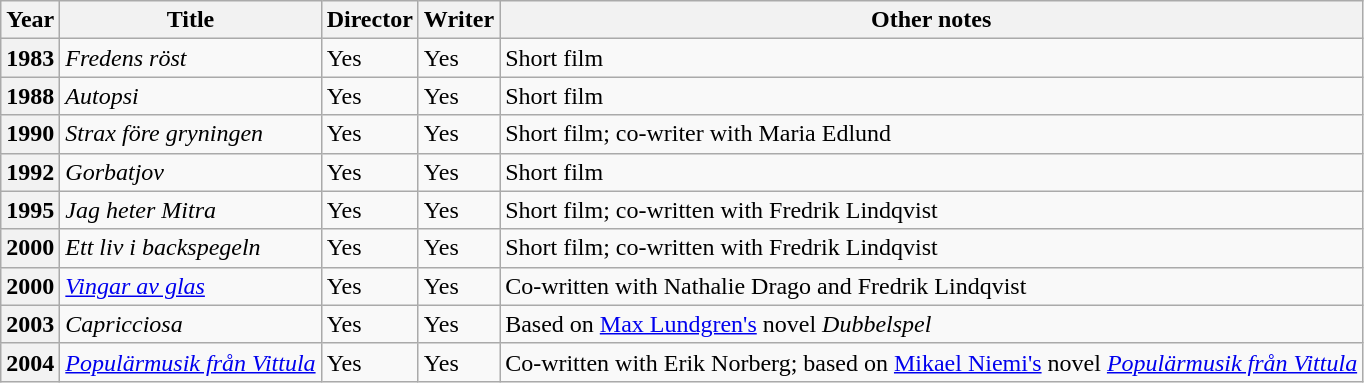<table class="wikitable plainrowheaders sortable">
<tr>
<th scope="col">Year</th>
<th scope="col">Title</th>
<th scope="col">Director</th>
<th scope="col">Writer</th>
<th scope="col">Other notes</th>
</tr>
<tr>
<th scope="row">1983</th>
<td><em>Fredens röst</em></td>
<td>Yes</td>
<td>Yes</td>
<td>Short film</td>
</tr>
<tr>
<th scope="row">1988</th>
<td><em>Autopsi</em></td>
<td>Yes</td>
<td>Yes</td>
<td>Short film</td>
</tr>
<tr>
<th scope="row">1990</th>
<td><em>Strax före gryningen</em></td>
<td>Yes</td>
<td>Yes</td>
<td>Short film; co-writer with Maria Edlund</td>
</tr>
<tr>
<th scope="row">1992</th>
<td><em>Gorbatjov</em></td>
<td>Yes</td>
<td>Yes</td>
<td>Short film</td>
</tr>
<tr>
<th scope="row">1995</th>
<td><em>Jag heter Mitra</em></td>
<td>Yes</td>
<td>Yes</td>
<td>Short film; co-written with Fredrik Lindqvist</td>
</tr>
<tr>
<th scope="row">2000</th>
<td><em>Ett liv i backspegeln</em></td>
<td>Yes</td>
<td>Yes</td>
<td>Short film; co-written with Fredrik Lindqvist</td>
</tr>
<tr>
<th scope="row">2000</th>
<td><em><a href='#'>Vingar av glas</a></em></td>
<td>Yes</td>
<td>Yes</td>
<td>Co-written with Nathalie Drago and Fredrik Lindqvist</td>
</tr>
<tr>
<th scope="row">2003</th>
<td><em>Capricciosa</em></td>
<td>Yes</td>
<td>Yes</td>
<td>Based on <a href='#'>Max Lundgren's</a> novel <em>Dubbelspel</em></td>
</tr>
<tr>
<th scope="row">2004</th>
<td><em><a href='#'>Populärmusik från Vittula</a></em></td>
<td>Yes</td>
<td>Yes</td>
<td>Co-written with Erik Norberg; based on <a href='#'>Mikael Niemi's</a> novel <em><a href='#'>Populärmusik från Vittula</a></em></td>
</tr>
</table>
